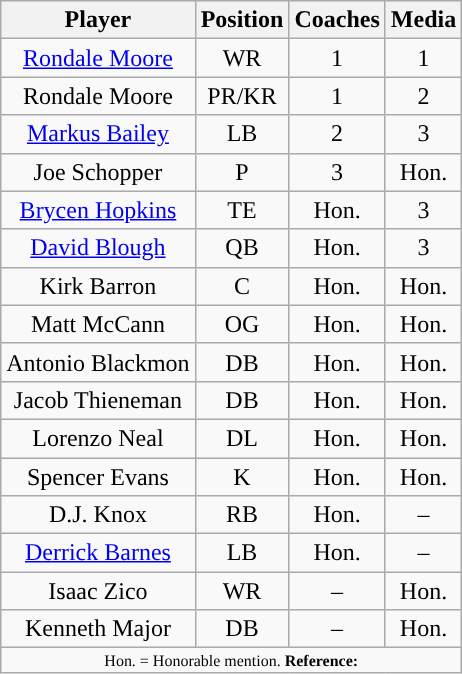<table class="wikitable sortable sortable" style="text-align: center">
<tr align=center>
<th>Player</th>
<th>Position</th>
<th>Coaches</th>
<th>Media</th>
</tr>
<tr>
<td><a href='#'>Rondale Moore</a></td>
<td>WR</td>
<td>1</td>
<td>1</td>
</tr>
<tr>
<td>Rondale Moore</td>
<td>PR/KR</td>
<td>1</td>
<td>2</td>
</tr>
<tr>
<td><a href='#'>Markus Bailey</a></td>
<td>LB</td>
<td>2</td>
<td>3</td>
</tr>
<tr>
<td>Joe Schopper</td>
<td>P</td>
<td>3</td>
<td data-sort-value="4">Hon.</td>
</tr>
<tr>
<td><a href='#'>Brycen Hopkins</a></td>
<td>TE</td>
<td data-sort-value="4">Hon.</td>
<td>3</td>
</tr>
<tr>
<td><a href='#'>David Blough</a></td>
<td>QB</td>
<td data-sort-value="4">Hon.</td>
<td>3</td>
</tr>
<tr>
<td>Kirk Barron</td>
<td>C</td>
<td data-sort-value="4">Hon.</td>
<td data-sort-value="4">Hon.</td>
</tr>
<tr>
<td>Matt McCann</td>
<td>OG</td>
<td data-sort-value="4">Hon.</td>
<td data-sort-value="4">Hon.</td>
</tr>
<tr>
<td>Antonio Blackmon</td>
<td>DB</td>
<td data-sort-value="4">Hon.</td>
<td data-sort-value="4">Hon.</td>
</tr>
<tr>
<td>Jacob Thieneman</td>
<td>DB</td>
<td data-sort-value="4">Hon.</td>
<td data-sort-value="4">Hon.</td>
</tr>
<tr>
<td>Lorenzo Neal</td>
<td>DL</td>
<td data-sort-value="4">Hon.</td>
<td data-sort-value="4">Hon.</td>
</tr>
<tr>
<td>Spencer Evans</td>
<td>K</td>
<td data-sort-value="4">Hon.</td>
<td data-sort-value="4">Hon.</td>
</tr>
<tr>
<td>D.J. Knox</td>
<td>RB</td>
<td data-sort-value="4">Hon.</td>
<td data-sort-value="5">–</td>
</tr>
<tr>
<td><a href='#'>Derrick Barnes</a></td>
<td>LB</td>
<td data-sort-value="4">Hon.</td>
<td data-sort-value="5">–</td>
</tr>
<tr>
<td>Isaac Zico</td>
<td>WR</td>
<td data-sort-value="5">–</td>
<td data-sort-value="4">Hon.</td>
</tr>
<tr>
<td>Kenneth Major</td>
<td>DB</td>
<td data-sort-value="5">–</td>
<td data-sort-value="4">Hon.</td>
</tr>
<tr class="sortbottom">
<td colspan="4"  style="font-size:8pt; text-align:center;">Hon. = Honorable mention. <strong>Reference:</strong></td>
</tr>
</table>
